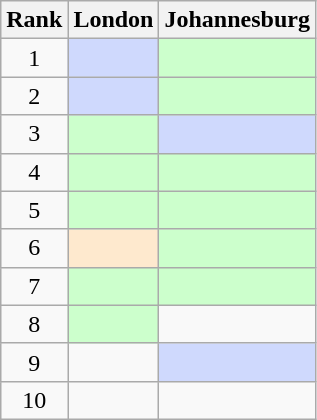<table class=wikitable>
<tr>
<th>Rank</th>
<th>London</th>
<th>Johannesburg</th>
</tr>
<tr>
<td align=center>1</td>
<td bgcolor=cfd9fd></td>
<td bgcolor=ccffcc></td>
</tr>
<tr>
<td align=center>2</td>
<td bgcolor=cfd9fd></td>
<td bgcolor=ccffcc></td>
</tr>
<tr>
<td align=center>3</td>
<td bgcolor=ccffcc></td>
<td bgcolor=cfd9fd></td>
</tr>
<tr>
<td align=center>4</td>
<td bgcolor=ccffcc></td>
<td bgcolor=ccffcc></td>
</tr>
<tr>
<td align=center>5</td>
<td bgcolor=ccffcc></td>
<td bgcolor=ccffcc></td>
</tr>
<tr>
<td align=center>6</td>
<td bgcolor=fee9ce></td>
<td bgcolor=ccffcc></td>
</tr>
<tr>
<td align=center>7</td>
<td bgcolor=ccffcc></td>
<td bgcolor=ccffcc></td>
</tr>
<tr>
<td align=center>8</td>
<td bgcolor=ccffcc></td>
<td></td>
</tr>
<tr>
<td align=center>9</td>
<td></td>
<td bgcolor=cfd9fd></td>
</tr>
<tr>
<td align=center>10</td>
<td></td>
<td></td>
</tr>
</table>
